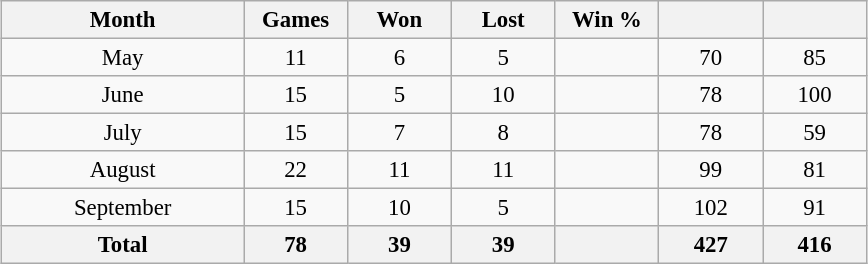<table class="wikitable" style="font-size:95%; text-align:center; width:38em;margin: 0.5em auto;">
<tr>
<th width="28%">Month</th>
<th width="12%">Games</th>
<th width="12%">Won</th>
<th width="12%">Lost</th>
<th width="12%">Win %</th>
<th width="12%"></th>
<th width="12%"></th>
</tr>
<tr>
<td>May</td>
<td>11</td>
<td>6</td>
<td>5</td>
<td></td>
<td>70</td>
<td>85</td>
</tr>
<tr>
<td>June</td>
<td>15</td>
<td>5</td>
<td>10</td>
<td></td>
<td>78</td>
<td>100</td>
</tr>
<tr>
<td>July</td>
<td>15</td>
<td>7</td>
<td>8</td>
<td></td>
<td>78</td>
<td>59</td>
</tr>
<tr>
<td>August</td>
<td>22</td>
<td>11</td>
<td>11</td>
<td></td>
<td>99</td>
<td>81</td>
</tr>
<tr>
<td>September</td>
<td>15</td>
<td>10</td>
<td>5</td>
<td></td>
<td>102</td>
<td>91</td>
</tr>
<tr>
<th>Total</th>
<th>78</th>
<th>39</th>
<th>39</th>
<th></th>
<th>427</th>
<th>416</th>
</tr>
</table>
